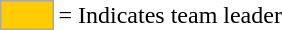<table>
<tr>
<td style="background:#fc0; border:1px solid #aaa; width:2em;"></td>
<td>= Indicates team leader</td>
</tr>
</table>
